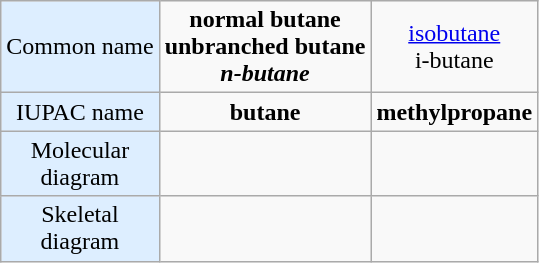<table class="wikitable skin-invert" style="text-align:center">
<tr>
<td style="background:#def;">Common name</td>
<td><strong>normal butane</strong><br><strong>unbranched butane</strong><br><strong><em>n<em>-butane<strong></td>
<td></strong><a href='#'>isobutane</a><strong><br></em></strong>i</em>-butane</strong></td>
</tr>
<tr>
<td style="background:#def;">IUPAC name</td>
<td><strong>butane</strong></td>
<td><strong>methylpropane</strong></td>
</tr>
<tr>
<td style="background:#def;">Molecular<br>diagram</td>
<td></td>
<td></td>
</tr>
<tr>
<td style="background:#def;">Skeletal<br>diagram</td>
<td></td>
<td></td>
</tr>
</table>
